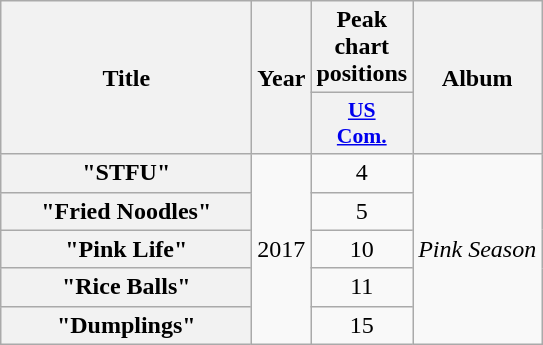<table class="wikitable plainrowheaders" style="text-align:center;">
<tr>
<th scope="col" rowspan="2" style="width:10em;">Title</th>
<th scope="col" rowspan="2">Year</th>
<th scope="col" colspan="1">Peak chart positions</th>
<th scope="col" rowspan="2">Album</th>
</tr>
<tr>
<th scope="col" style="width:2.5em;font-size:90%;"><a href='#'>US<br>Com.</a><br></th>
</tr>
<tr>
<th scope="row">"STFU"</th>
<td rowspan="5">2017</td>
<td>4</td>
<td rowspan="5"><em>Pink Season</em></td>
</tr>
<tr>
<th scope="row">"Fried Noodles"</th>
<td>5</td>
</tr>
<tr>
<th scope="row">"Pink Life"</th>
<td>10</td>
</tr>
<tr>
<th scope="row">"Rice Balls"</th>
<td>11</td>
</tr>
<tr>
<th scope="row">"Dumplings"</th>
<td>15</td>
</tr>
</table>
